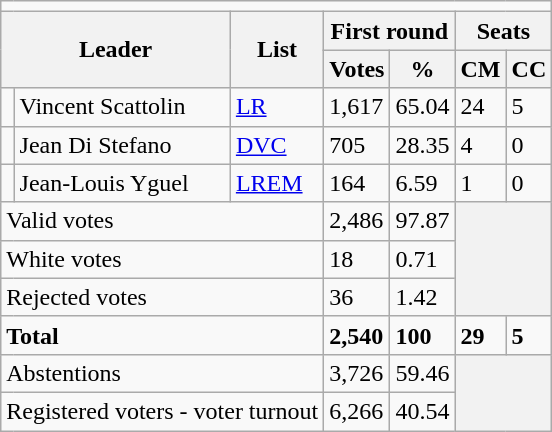<table class="wikitable">
<tr>
<td colspan="7"></td>
</tr>
<tr>
<th colspan="2" rowspan="2">Leader</th>
<th rowspan="2">List</th>
<th colspan="2">First round</th>
<th colspan="2">Seats</th>
</tr>
<tr>
<th>Votes</th>
<th>%</th>
<th>CM</th>
<th>CC</th>
</tr>
<tr>
<td bgcolor=></td>
<td>Vincent Scattolin</td>
<td><a href='#'>LR</a></td>
<td>1,617</td>
<td>65.04</td>
<td>24</td>
<td>5</td>
</tr>
<tr>
<td bgcolor=></td>
<td>Jean Di Stefano</td>
<td><a href='#'>DVC</a></td>
<td>705</td>
<td>28.35</td>
<td>4</td>
<td>0</td>
</tr>
<tr>
<td bgcolor=></td>
<td>Jean-Louis Yguel</td>
<td><a href='#'>LREM</a></td>
<td>164</td>
<td>6.59</td>
<td>1</td>
<td>0</td>
</tr>
<tr>
<td colspan="3">Valid votes</td>
<td>2,486</td>
<td>97.87</td>
<th colspan="2" rowspan="3"></th>
</tr>
<tr>
<td colspan="3">White votes</td>
<td>18</td>
<td>0.71</td>
</tr>
<tr>
<td colspan="3">Rejected votes</td>
<td>36</td>
<td>1.42</td>
</tr>
<tr>
<td colspan="3"><strong>Total</strong></td>
<td><strong>2,540</strong></td>
<td><strong>100</strong></td>
<td><strong>29</strong></td>
<td><strong>5</strong></td>
</tr>
<tr>
<td colspan="3">Abstentions</td>
<td>3,726</td>
<td>59.46</td>
<th colspan="2" rowspan="2"></th>
</tr>
<tr>
<td colspan="3">Registered voters - voter turnout</td>
<td>6,266</td>
<td>40.54</td>
</tr>
</table>
